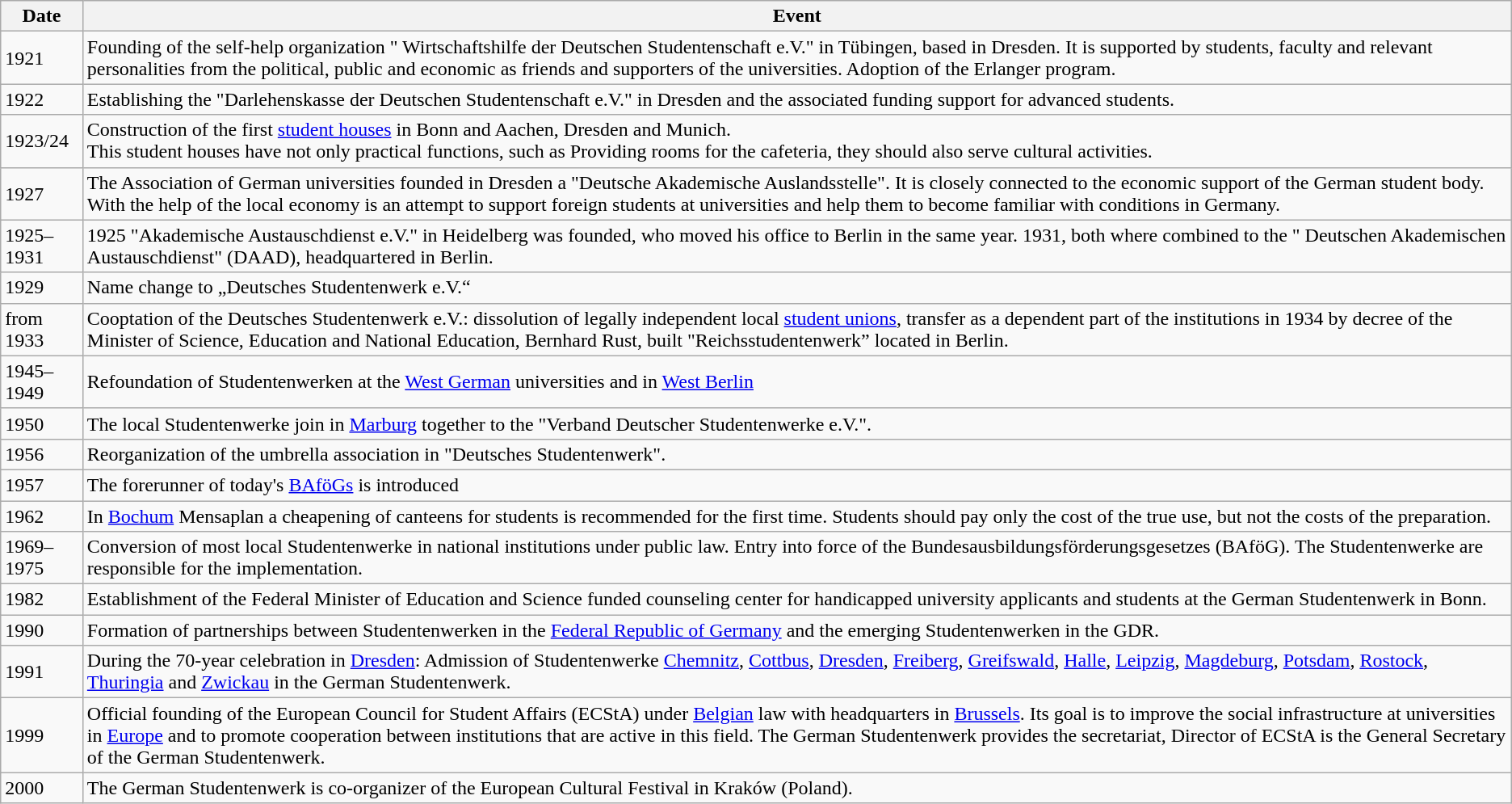<table class="wikitable">
<tr>
<th>Date</th>
<th>Event</th>
</tr>
<tr>
<td>1921</td>
<td>Founding of the self-help organization " Wirtschaftshilfe der Deutschen Studentenschaft e.V." in Tübingen, based in Dresden. It is supported by students, faculty and relevant personalities from the political, public and economic as friends and supporters of the universities. Adoption of the Erlanger program.</td>
</tr>
<tr>
<td>1922</td>
<td>Establishing the "Darlehenskasse der Deutschen Studentenschaft e.V." in Dresden and the associated funding support for advanced students.</td>
</tr>
<tr>
<td>1923/24</td>
<td>Construction of the first <a href='#'>student houses</a> in Bonn and Aachen, Dresden and Munich.<br>This student houses have not only practical functions, such as Providing rooms for the cafeteria, they should also serve cultural activities.</td>
</tr>
<tr>
<td>1927</td>
<td>The Association of German universities founded in Dresden a "Deutsche Akademische Auslandsstelle". It is closely connected to the economic support of the German student body. With the help of the local economy is an attempt to support foreign students at universities and help them to become familiar with conditions in Germany.</td>
</tr>
<tr>
<td>1925–1931</td>
<td>1925 "Akademische Austauschdienst e.V." in Heidelberg was founded, who moved his office to Berlin in the same year. 1931, both where combined to the " Deutschen Akademischen Austauschdienst" (DAAD), headquartered in Berlin.</td>
</tr>
<tr>
<td>1929</td>
<td>Name change to „Deutsches Studentenwerk e.V.“</td>
</tr>
<tr>
<td>from 1933</td>
<td>Cooptation of the Deutsches Studentenwerk e.V.: dissolution of legally independent local <a href='#'>student unions</a>, transfer as a dependent part of the institutions in 1934 by decree of the Minister of Science, Education and National Education, Bernhard Rust, built "Reichsstudentenwerk” located in Berlin.</td>
</tr>
<tr>
<td>1945–1949</td>
<td>Refoundation of Studentenwerken at the <a href='#'>West German</a> universities and in <a href='#'>West Berlin</a></td>
</tr>
<tr>
<td>1950</td>
<td>The local Studentenwerke join in <a href='#'>Marburg</a> together to the "Verband Deutscher Studentenwerke e.V.".</td>
</tr>
<tr>
<td>1956</td>
<td>Reorganization of the umbrella association in "Deutsches Studentenwerk".</td>
</tr>
<tr>
<td>1957</td>
<td>The forerunner of today's <a href='#'>BAföGs</a> is introduced</td>
</tr>
<tr>
<td>1962</td>
<td>In <a href='#'>Bochum</a> Mensaplan a cheapening of canteens for students is recommended for the first time. Students should pay only the cost of the true use, but not the costs of the preparation.</td>
</tr>
<tr>
<td>1969–1975</td>
<td>Conversion of most local Studentenwerke in national institutions under public law. Entry into force of the Bundesausbildungsförderungsgesetzes (BAföG). The Studentenwerke are responsible for the implementation.</td>
</tr>
<tr>
<td>1982</td>
<td>Establishment of the Federal Minister of Education and Science funded counseling center for handicapped university applicants and students at the German Studentenwerk in Bonn.</td>
</tr>
<tr>
<td>1990</td>
<td>Formation of partnerships between Studentenwerken in the <a href='#'>Federal Republic of Germany</a> and the emerging Studentenwerken in the GDR.</td>
</tr>
<tr>
<td>1991</td>
<td>During the 70-year celebration in <a href='#'>Dresden</a>: Admission of Studentenwerke <a href='#'>Chemnitz</a>, <a href='#'>Cottbus</a>, <a href='#'>Dresden</a>, <a href='#'>Freiberg</a>, <a href='#'>Greifswald</a>, <a href='#'>Halle</a>, <a href='#'>Leipzig</a>, <a href='#'>Magdeburg</a>, <a href='#'>Potsdam</a>, <a href='#'>Rostock</a>, <a href='#'>Thuringia</a> and <a href='#'>Zwickau</a> in the German Studentenwerk.</td>
</tr>
<tr>
<td>1999</td>
<td>Official founding of the European Council for Student Affairs (ECStA) under <a href='#'>Belgian</a> law with headquarters in <a href='#'>Brussels</a>. Its goal is to improve the social infrastructure at universities in <a href='#'>Europe</a> and to promote cooperation between institutions that are active in this field. The German Studentenwerk provides the secretariat, Director of ECStA is the General Secretary of the German Studentenwerk.</td>
</tr>
<tr>
<td>2000</td>
<td>The German Studentenwerk is co-organizer of the European Cultural Festival in Kraków (Poland).</td>
</tr>
</table>
